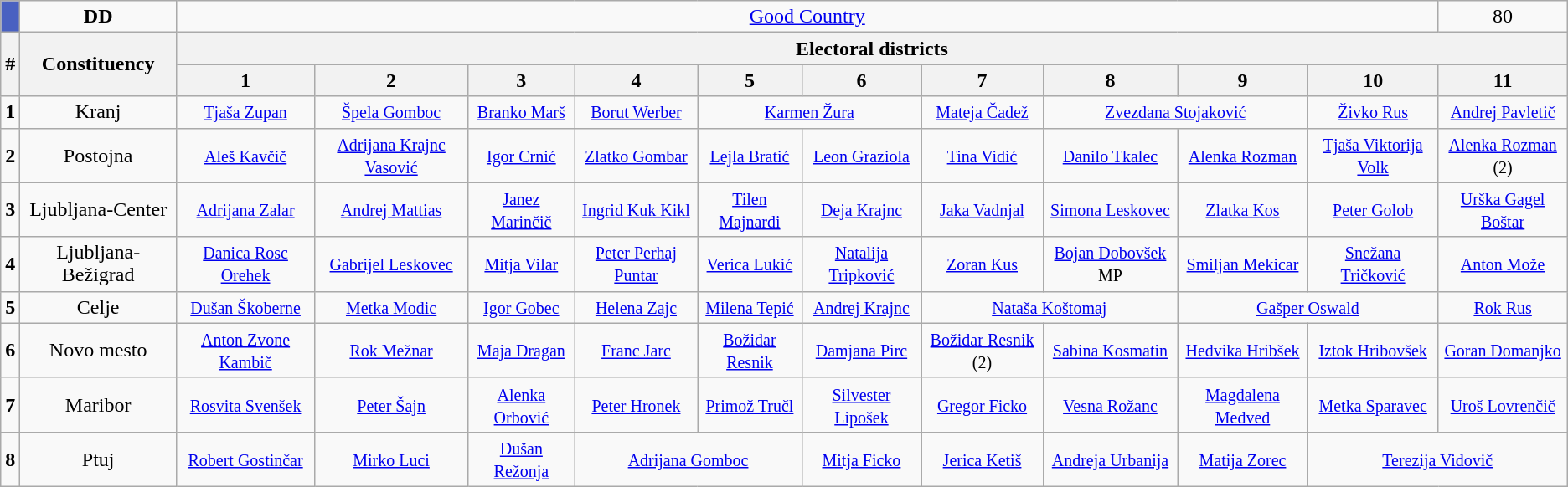<table class="wikitable" style="text-align: center;">
<tr>
<td style="background:#4961c1"></td>
<td><strong>DD</strong></td>
<td colspan="10"><a href='#'>Good Country</a><br></td>
<td>80<br></td>
</tr>
<tr>
<th rowspan="2">#</th>
<th rowspan="2">Constituency</th>
<th colspan="11">Electoral districts</th>
</tr>
<tr>
<th>1</th>
<th>2</th>
<th>3</th>
<th>4</th>
<th>5</th>
<th>6</th>
<th>7</th>
<th>8</th>
<th>9</th>
<th>10</th>
<th>11</th>
</tr>
<tr>
<td style="text-align:center;"><strong>1</strong></td>
<td>Kranj</td>
<td><a href='#'><small>Tjaša Zupan</small></a></td>
<td><a href='#'><small>Špela Gomboc</small></a></td>
<td><a href='#'><small>Branko Marš</small></a></td>
<td><a href='#'><small>Borut Werber</small></a></td>
<td colspan="2"><a href='#'><small>Karmen Žura</small></a></td>
<td><a href='#'><small>Mateja Čadež</small></a></td>
<td colspan="2"><a href='#'><small>Zvezdana Stojaković</small></a></td>
<td><a href='#'><small>Živko Rus</small></a></td>
<td><a href='#'><small>Andrej Pavletič</small></a></td>
</tr>
<tr>
<td style="text-align:center;"><strong>2</strong></td>
<td>Postojna</td>
<td><a href='#'><small>Aleš Kavčič</small></a></td>
<td><a href='#'><small>Adrijana Krajnc Vasović</small></a></td>
<td><a href='#'><small>Igor Crnić</small></a></td>
<td><a href='#'><small>Zlatko Gombar</small></a></td>
<td><a href='#'><small>Lejla Bratić</small></a></td>
<td><a href='#'><small>Leon Graziola</small></a></td>
<td><a href='#'><small>Tina Vidić</small></a></td>
<td><a href='#'><small>Danilo Tkalec</small></a></td>
<td><a href='#'><small>Alenka Rozman</small></a></td>
<td><a href='#'><small>Tjaša Viktorija Volk</small></a></td>
<td><a href='#'><small>Alenka Rozman</small></a> <small>(2)</small></td>
</tr>
<tr>
<td style="text-align:center;"><strong>3</strong></td>
<td>Ljubljana-Center</td>
<td><a href='#'><small>Adrijana Zalar</small></a></td>
<td><a href='#'><small>Andrej Mattias</small></a></td>
<td><a href='#'><small>Janez Marinčič</small></a></td>
<td><a href='#'><small>Ingrid Kuk Kikl</small></a></td>
<td><a href='#'><small>Tilen Majnardi</small></a></td>
<td><a href='#'><small>Deja Krajnc</small></a></td>
<td><a href='#'><small>Jaka Vadnjal</small></a></td>
<td><a href='#'><small>Simona Leskovec</small></a></td>
<td><a href='#'><small>Zlatka Kos</small></a></td>
<td><a href='#'><small>Peter Golob</small></a></td>
<td><a href='#'><small>Urška Gagel Boštar</small></a></td>
</tr>
<tr>
<td style="text-align:center;"><strong>4</strong></td>
<td>Ljubljana-Bežigrad</td>
<td><a href='#'><small>Danica Rosc Orehek</small></a></td>
<td><a href='#'><small>Gabrijel Leskovec</small></a></td>
<td><a href='#'><small>Mitja Vilar</small></a></td>
<td><a href='#'><small>Peter Perhaj Puntar</small></a></td>
<td><a href='#'><small>Verica Lukić</small></a></td>
<td><a href='#'><small>Natalija Tripković</small></a></td>
<td><a href='#'><small>Zoran Kus</small></a></td>
<td><small><a href='#'>Bojan Dobovšek</a> MP</small></td>
<td><a href='#'><small>Smiljan Mekicar</small></a></td>
<td><a href='#'><small>Snežana Tričković</small></a></td>
<td><a href='#'><small>Anton Može</small></a></td>
</tr>
<tr>
<td style="text-align:center;"><strong>5</strong></td>
<td>Celje</td>
<td><a href='#'><small>Dušan Škoberne</small></a></td>
<td><a href='#'><small>Metka Modic</small></a></td>
<td><a href='#'><small>Igor Gobec</small></a></td>
<td><a href='#'><small>Helena Zajc</small></a></td>
<td><a href='#'><small>Milena Tepić</small></a></td>
<td><a href='#'><small>Andrej Krajnc</small></a></td>
<td colspan="2"><a href='#'><small>Nataša Koštomaj</small></a></td>
<td colspan="2"><a href='#'><small>Gašper Oswald</small></a></td>
<td><a href='#'><small>Rok Rus</small></a></td>
</tr>
<tr>
<td style="text-align:center;"><strong>6</strong></td>
<td>Novo mesto</td>
<td><a href='#'><small>Anton Zvone Kambič</small></a></td>
<td><a href='#'><small>Rok Mežnar</small></a></td>
<td><a href='#'><small>Maja Dragan</small></a></td>
<td><a href='#'><small>Franc Jarc</small></a></td>
<td><a href='#'><small>Božidar Resnik</small></a></td>
<td><a href='#'><small>Damjana Pirc</small></a></td>
<td><a href='#'><small>Božidar Resnik</small></a> <small>(2)</small></td>
<td><a href='#'><small>Sabina Kosmatin</small></a></td>
<td><a href='#'><small>Hedvika Hribšek</small></a></td>
<td><a href='#'><small>Iztok Hribovšek</small></a></td>
<td><a href='#'><small>Goran Domanjko</small></a></td>
</tr>
<tr>
<td style="text-align:center;"><strong>7</strong></td>
<td>Maribor</td>
<td><a href='#'><small>Rosvita Svenšek</small></a></td>
<td><a href='#'><small>Peter Šajn</small></a></td>
<td><a href='#'><small>Alenka Orbović</small></a></td>
<td><a href='#'><small>Peter Hronek</small></a></td>
<td><a href='#'><small>Primož Tručl</small></a></td>
<td><a href='#'><small>Silvester Lipošek</small></a></td>
<td><a href='#'><small>Gregor Ficko</small></a></td>
<td><a href='#'><small>Vesna Rožanc</small></a></td>
<td><a href='#'><small>Magdalena Medved</small></a></td>
<td><a href='#'><small>Metka Sparavec</small></a></td>
<td><a href='#'><small>Uroš Lovrenčič</small></a></td>
</tr>
<tr>
<td style="text-align:center;"><strong>8</strong></td>
<td>Ptuj</td>
<td><a href='#'><small>Robert Gostinčar</small></a></td>
<td><a href='#'><small>Mirko Luci</small></a></td>
<td><a href='#'><small>Dušan Režonja</small></a></td>
<td colspan="2"><a href='#'><small>Adrijana Gomboc</small></a></td>
<td><a href='#'><small>Mitja Ficko</small></a></td>
<td><a href='#'><small>Jerica Ketiš</small></a></td>
<td><a href='#'><small>Andreja Urbanija</small></a></td>
<td><a href='#'><small>Matija Zorec</small></a></td>
<td colspan="2"><a href='#'><small>Terezija Vidovič</small></a></td>
</tr>
</table>
